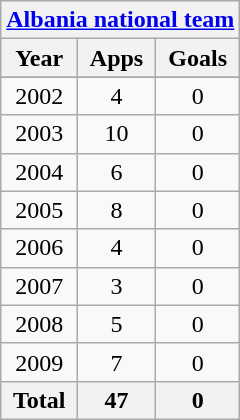<table class="wikitable" style="text-align:center">
<tr>
<th colspan=3><a href='#'>Albania national team</a></th>
</tr>
<tr>
<th>Year</th>
<th>Apps</th>
<th>Goals</th>
</tr>
<tr>
</tr>
<tr>
<td>2002</td>
<td>4</td>
<td>0</td>
</tr>
<tr>
<td>2003</td>
<td>10</td>
<td>0</td>
</tr>
<tr>
<td>2004</td>
<td>6</td>
<td>0</td>
</tr>
<tr>
<td>2005</td>
<td>8</td>
<td>0</td>
</tr>
<tr>
<td>2006</td>
<td>4</td>
<td>0</td>
</tr>
<tr>
<td>2007</td>
<td>3</td>
<td>0</td>
</tr>
<tr>
<td>2008</td>
<td>5</td>
<td>0</td>
</tr>
<tr>
<td>2009</td>
<td>7</td>
<td>0</td>
</tr>
<tr>
<th>Total</th>
<th>47</th>
<th>0</th>
</tr>
</table>
